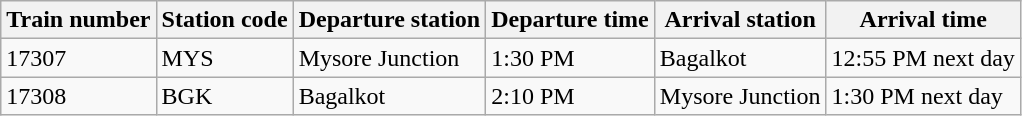<table class="wikitable">
<tr>
<th>Train number</th>
<th>Station code</th>
<th>Departure station</th>
<th>Departure time</th>
<th>Arrival station</th>
<th>Arrival time</th>
</tr>
<tr>
<td>17307</td>
<td>MYS</td>
<td>Mysore Junction</td>
<td>1:30 PM</td>
<td>Bagalkot</td>
<td>12:55 PM next day</td>
</tr>
<tr>
<td>17308</td>
<td>BGK</td>
<td>Bagalkot</td>
<td>2:10 PM</td>
<td>Mysore Junction</td>
<td>1:30 PM next day</td>
</tr>
</table>
